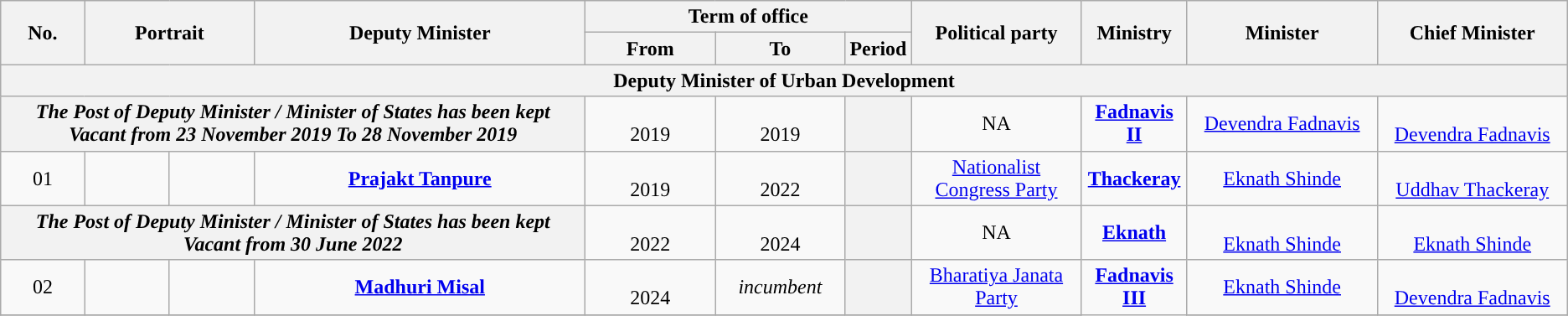<table class="wikitable" style="text-align:center">
<tr>
<th rowspan="2">No.</th>
<th rowspan="2" colspan="2">Portrait</th>
<th rowspan="2" style="width:16em">Deputy Minister<br></th>
<th colspan="3">Term of office</th>
<th rowspan="2" style="width:8em">Political party</th>
<th rowspan="2">Ministry</th>
<th rowspan="2" style="width:9em">Minister</th>
<th rowspan="2" style="width:9em">Chief Minister</th>
</tr>
<tr>
<th style="width:6em">From</th>
<th style="width:6em">To</th>
<th>Period</th>
</tr>
<tr>
<th colspan="11">Deputy Minister of Urban Development</th>
</tr>
<tr>
<th colspan="04"><strong><em>The Post of Deputy Minister / Minister of States has been kept Vacant from 23 November 2019 To 28 November 2019</em></strong></th>
<td><br>2019</td>
<td><br>2019</td>
<th></th>
<td>NA</td>
<td rowspan="1"><a href='#'><strong>Fadnavis II</strong></a></td>
<td><a href='#'>Devendra Fadnavis</a></td>
<td rowspan="1"> <br><a href='#'>Devendra Fadnavis</a></td>
</tr>
<tr>
<td>01</td>
<td style="color:inherit;background:"></td>
<td></td>
<td><strong><a href='#'>Prajakt Tanpure</a></strong> <br> </td>
<td><br>2019</td>
<td><br>2022</td>
<th></th>
<td><a href='#'>Nationalist Congress Party</a></td>
<td rowspan="1"><a href='#'><strong>Thackeray</strong></a></td>
<td><a href='#'>Eknath Shinde</a></td>
<td rowspan="1"> <br><a href='#'>Uddhav Thackeray</a></td>
</tr>
<tr>
<th colspan="04"><strong><em>The Post of Deputy Minister / Minister of States has been kept Vacant from 30 June 2022</em></strong></th>
<td><br>2022</td>
<td><br>2024</td>
<th></th>
<td>NA</td>
<td rowspan="1"><a href='#'><strong>Eknath</strong></a></td>
<td><br><a href='#'>Eknath Shinde</a></td>
<td rowspan="1"> <br><a href='#'>Eknath Shinde</a></td>
</tr>
<tr>
<td>02</td>
<td style="color:inherit;background:"></td>
<td></td>
<td><strong><a href='#'>Madhuri Misal</a></strong> <br> </td>
<td><br>2024</td>
<td><em>incumbent</em></td>
<th></th>
<td><a href='#'>Bharatiya Janata Party</a></td>
<td rowspan="2"><a href='#'><strong>Fadnavis III</strong></a></td>
<td rowspan="1"><a href='#'>Eknath Shinde</a></td>
<td rowspan="1"> <br><a href='#'>Devendra Fadnavis</a></td>
</tr>
<tr>
</tr>
</table>
